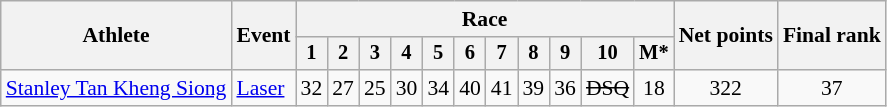<table class="wikitable" style="font-size:90%">
<tr>
<th rowspan=2>Athlete</th>
<th rowspan=2>Event</th>
<th colspan=11>Race</th>
<th rowspan=2>Net points</th>
<th rowspan=2>Final rank</th>
</tr>
<tr style="font-size:95%">
<th>1</th>
<th>2</th>
<th>3</th>
<th>4</th>
<th>5</th>
<th>6</th>
<th>7</th>
<th>8</th>
<th>9</th>
<th>10</th>
<th>M*</th>
</tr>
<tr align=center>
<td align=left><a href='#'>Stanley Tan Kheng Siong</a></td>
<td align=left><a href='#'>Laser</a></td>
<td>32</td>
<td>27</td>
<td>25</td>
<td>30</td>
<td>34</td>
<td>40</td>
<td>41</td>
<td>39</td>
<td>36</td>
<td><s>DSQ</s></td>
<td>18</td>
<td>322</td>
<td>37</td>
</tr>
</table>
